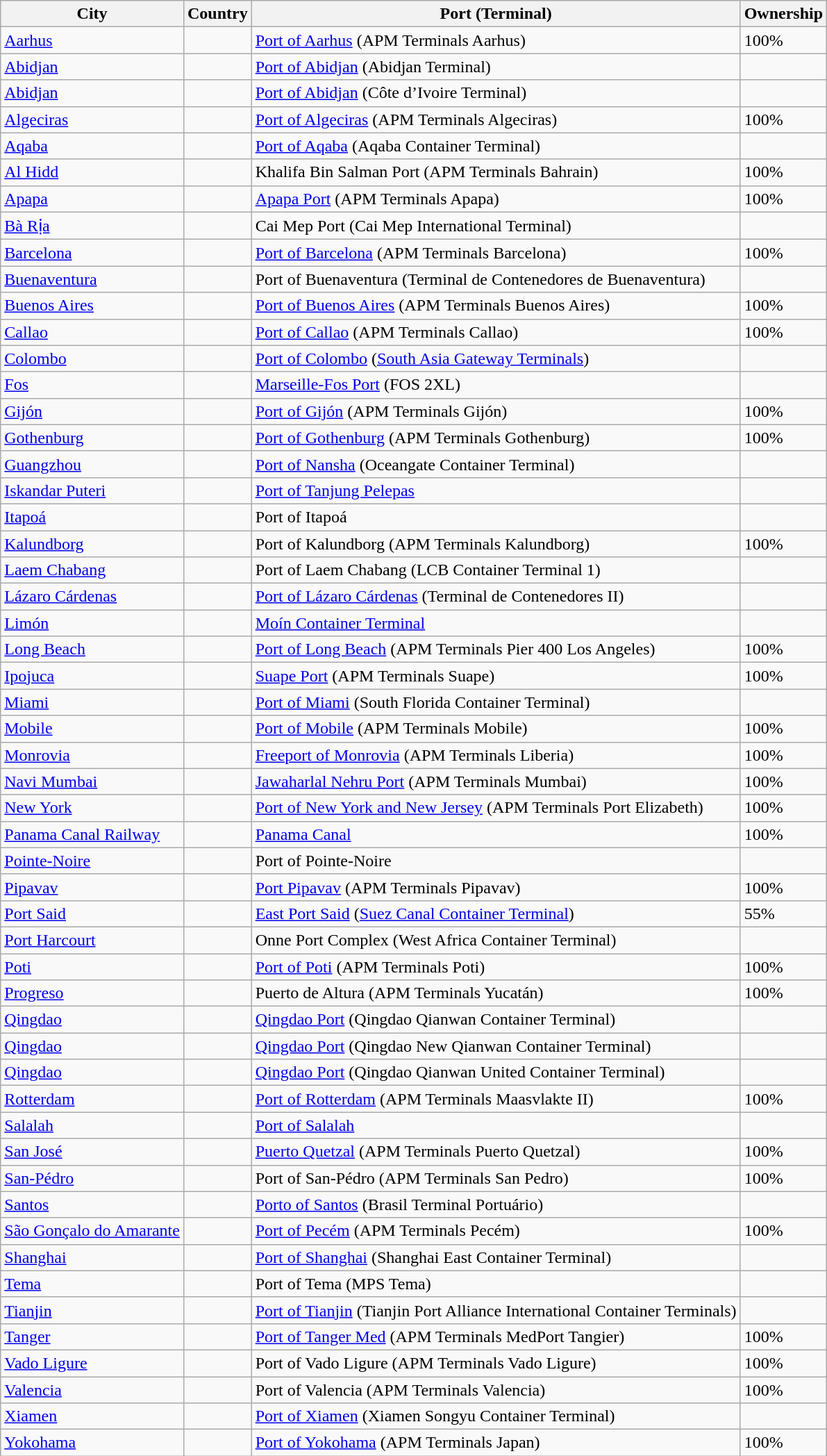<table class="wikitable sortable">
<tr>
<th>City</th>
<th>Country</th>
<th>Port (Terminal)</th>
<th>Ownership</th>
</tr>
<tr>
<td><a href='#'>Aarhus</a></td>
<td></td>
<td><a href='#'>Port of Aarhus</a> (APM Terminals Aarhus)</td>
<td>100%</td>
</tr>
<tr>
<td><a href='#'>Abidjan</a></td>
<td></td>
<td><a href='#'>Port of Abidjan</a> (Abidjan Terminal)</td>
<td></td>
</tr>
<tr>
<td><a href='#'>Abidjan</a></td>
<td></td>
<td><a href='#'>Port of Abidjan</a> (Côte d’Ivoire Terminal)</td>
<td></td>
</tr>
<tr>
<td><a href='#'>Algeciras</a></td>
<td></td>
<td><a href='#'>Port of Algeciras</a> (APM Terminals Algeciras)</td>
<td>100%</td>
</tr>
<tr>
<td><a href='#'>Aqaba</a></td>
<td></td>
<td><a href='#'>Port of Aqaba</a> (Aqaba Container Terminal)</td>
<td></td>
</tr>
<tr>
<td><a href='#'>Al Hidd</a></td>
<td></td>
<td>Khalifa Bin Salman Port (APM Terminals Bahrain)</td>
<td>100%</td>
</tr>
<tr>
<td><a href='#'>Apapa</a></td>
<td></td>
<td><a href='#'>Apapa Port</a> (APM Terminals Apapa)</td>
<td>100%</td>
</tr>
<tr>
<td><a href='#'>Bà Rịa</a></td>
<td></td>
<td>Cai Mep Port (Cai Mep International Terminal)</td>
<td></td>
</tr>
<tr>
<td><a href='#'>Barcelona</a></td>
<td></td>
<td><a href='#'>Port of Barcelona</a> (APM Terminals Barcelona)</td>
<td>100%</td>
</tr>
<tr>
<td><a href='#'>Buenaventura</a></td>
<td></td>
<td>Port of Buenaventura (Terminal de Contenedores de Buenaventura)</td>
<td></td>
</tr>
<tr>
<td><a href='#'>Buenos Aires</a></td>
<td></td>
<td><a href='#'>Port of Buenos Aires</a> (APM Terminals Buenos Aires)</td>
<td>100%</td>
</tr>
<tr>
<td><a href='#'>Callao</a></td>
<td></td>
<td><a href='#'>Port of Callao</a> (APM Terminals Callao)</td>
<td>100%</td>
</tr>
<tr>
<td><a href='#'>Colombo</a></td>
<td></td>
<td><a href='#'>Port of Colombo</a> (<a href='#'>South Asia Gateway Terminals</a>)</td>
<td></td>
</tr>
<tr>
<td><a href='#'>Fos</a></td>
<td></td>
<td><a href='#'>Marseille-Fos Port</a> (FOS 2XL)</td>
<td></td>
</tr>
<tr>
<td><a href='#'>Gijón</a></td>
<td></td>
<td><a href='#'>Port of Gijón</a> (APM Terminals Gijón)</td>
<td>100%</td>
</tr>
<tr>
<td><a href='#'>Gothenburg</a></td>
<td></td>
<td><a href='#'>Port of Gothenburg</a> (APM Terminals Gothenburg)</td>
<td>100%</td>
</tr>
<tr>
<td><a href='#'>Guangzhou</a></td>
<td></td>
<td><a href='#'>Port of Nansha</a> (Oceangate Container Terminal)</td>
<td></td>
</tr>
<tr>
<td><a href='#'>Iskandar Puteri</a></td>
<td></td>
<td><a href='#'>Port of Tanjung Pelepas</a></td>
<td></td>
</tr>
<tr>
<td><a href='#'>Itapoá</a></td>
<td></td>
<td>Port of Itapoá</td>
<td></td>
</tr>
<tr>
<td><a href='#'>Kalundborg</a></td>
<td></td>
<td>Port of Kalundborg (APM Terminals Kalundborg)</td>
<td>100%</td>
</tr>
<tr>
<td><a href='#'>Laem Chabang</a></td>
<td></td>
<td>Port of Laem Chabang (LCB Container Terminal 1)</td>
<td></td>
</tr>
<tr>
<td><a href='#'>Lázaro Cárdenas</a></td>
<td></td>
<td><a href='#'>Port of Lázaro Cárdenas</a> (Terminal de Contenedores II)</td>
<td></td>
</tr>
<tr>
<td><a href='#'>Limón</a></td>
<td></td>
<td><a href='#'>Moín Container Terminal</a></td>
<td></td>
</tr>
<tr>
<td><a href='#'>Long Beach</a></td>
<td></td>
<td><a href='#'>Port of Long Beach</a> (APM Terminals Pier 400 Los Angeles)</td>
<td>100%</td>
</tr>
<tr>
<td><a href='#'>Ipojuca</a></td>
<td></td>
<td><a href='#'>Suape Port</a> (APM Terminals Suape)</td>
<td>100%</td>
</tr>
<tr>
<td><a href='#'>Miami</a></td>
<td></td>
<td><a href='#'>Port of Miami</a> (South Florida Container Terminal)</td>
<td></td>
</tr>
<tr>
<td><a href='#'>Mobile</a></td>
<td></td>
<td><a href='#'>Port of Mobile</a> (APM Terminals Mobile)</td>
<td>100%</td>
</tr>
<tr>
<td><a href='#'>Monrovia</a></td>
<td></td>
<td><a href='#'>Freeport of Monrovia</a> (APM Terminals Liberia)</td>
<td>100%</td>
</tr>
<tr>
<td><a href='#'>Navi Mumbai</a></td>
<td></td>
<td><a href='#'>Jawaharlal Nehru Port</a> (APM Terminals Mumbai)</td>
<td>100%</td>
</tr>
<tr>
<td><a href='#'>New York</a></td>
<td></td>
<td><a href='#'>Port of New York and New Jersey</a> (APM Terminals Port Elizabeth)</td>
<td>100%</td>
</tr>
<tr>
<td><a href='#'>Panama Canal Railway</a></td>
<td></td>
<td><a href='#'>Panama Canal</a></td>
<td>100%</td>
</tr>
<tr>
<td><a href='#'>Pointe-Noire</a></td>
<td></td>
<td>Port of Pointe-Noire</td>
<td></td>
</tr>
<tr>
<td><a href='#'>Pipavav</a></td>
<td></td>
<td><a href='#'>Port Pipavav</a> (APM Terminals Pipavav)</td>
<td>100%</td>
</tr>
<tr>
<td><a href='#'>Port Said</a></td>
<td></td>
<td><a href='#'>East Port Said</a> (<a href='#'>Suez Canal Container Terminal</a>)</td>
<td>55%</td>
</tr>
<tr>
<td><a href='#'>Port Harcourt</a></td>
<td></td>
<td>Onne Port Complex (West Africa Container Terminal)</td>
<td></td>
</tr>
<tr>
<td><a href='#'>Poti</a></td>
<td></td>
<td><a href='#'>Port of Poti</a> (APM Terminals Poti)</td>
<td>100%</td>
</tr>
<tr>
<td><a href='#'>Progreso</a></td>
<td></td>
<td>Puerto de Altura (APM Terminals Yucatán)</td>
<td>100%</td>
</tr>
<tr>
<td><a href='#'>Qingdao</a></td>
<td></td>
<td><a href='#'>Qingdao Port</a> (Qingdao Qianwan Container Terminal)</td>
<td></td>
</tr>
<tr>
<td><a href='#'>Qingdao</a></td>
<td></td>
<td><a href='#'>Qingdao Port</a> (Qingdao New Qianwan Container Terminal)</td>
<td></td>
</tr>
<tr>
<td><a href='#'>Qingdao</a></td>
<td></td>
<td><a href='#'>Qingdao Port</a> (Qingdao Qianwan United Container Terminal)</td>
<td></td>
</tr>
<tr>
<td><a href='#'>Rotterdam</a></td>
<td></td>
<td><a href='#'>Port of Rotterdam</a> (APM Terminals Maasvlakte II)</td>
<td>100%</td>
</tr>
<tr>
<td><a href='#'>Salalah</a></td>
<td></td>
<td><a href='#'>Port of Salalah</a></td>
<td></td>
</tr>
<tr>
<td><a href='#'>San José</a></td>
<td></td>
<td><a href='#'>Puerto Quetzal</a> (APM Terminals Puerto Quetzal)</td>
<td>100%</td>
</tr>
<tr>
<td><a href='#'>San-Pédro</a></td>
<td></td>
<td>Port of San-Pédro (APM Terminals San Pedro)</td>
<td>100%</td>
</tr>
<tr>
<td><a href='#'>Santos</a></td>
<td></td>
<td><a href='#'>Porto of Santos</a> (Brasil Terminal Portuário)</td>
<td></td>
</tr>
<tr>
<td><a href='#'>São Gonçalo do Amarante</a></td>
<td></td>
<td><a href='#'>Port of Pecém</a> (APM Terminals Pecém)</td>
<td>100%</td>
</tr>
<tr>
<td><a href='#'>Shanghai</a></td>
<td></td>
<td><a href='#'>Port of Shanghai</a> (Shanghai East Container Terminal)</td>
<td></td>
</tr>
<tr>
<td><a href='#'>Tema</a></td>
<td></td>
<td>Port of Tema (MPS Tema)</td>
<td></td>
</tr>
<tr>
<td><a href='#'>Tianjin</a></td>
<td></td>
<td><a href='#'>Port of Tianjin</a> (Tianjin Port Alliance International Container Terminals)</td>
<td></td>
</tr>
<tr>
<td><a href='#'>Tanger</a></td>
<td></td>
<td><a href='#'>Port of Tanger Med</a> (APM Terminals MedPort Tangier)</td>
<td>100%</td>
</tr>
<tr>
<td><a href='#'>Vado Ligure</a></td>
<td></td>
<td>Port of Vado Ligure (APM Terminals Vado Ligure)</td>
<td>100%</td>
</tr>
<tr>
<td><a href='#'>Valencia</a></td>
<td></td>
<td>Port of Valencia (APM Terminals Valencia)</td>
<td>100%</td>
</tr>
<tr>
<td><a href='#'>Xiamen</a></td>
<td></td>
<td><a href='#'>Port of Xiamen</a> (Xiamen Songyu Container Terminal)</td>
<td></td>
</tr>
<tr>
<td><a href='#'>Yokohama</a></td>
<td></td>
<td><a href='#'>Port of Yokohama</a> (APM Terminals Japan)</td>
<td>100%</td>
</tr>
</table>
